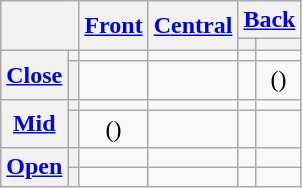<table class="wikitable" style="text-align:center;">
<tr>
<th colspan="2" rowspan="2"></th>
<th rowspan="2"><a href='#'>Front</a></th>
<th rowspan="2"><a href='#'>Central</a></th>
<th colspan="2"><a href='#'>Back</a></th>
</tr>
<tr>
<th></th>
<th></th>
</tr>
<tr>
<th rowspan="2"><a href='#'>Close</a></th>
<th></th>
<td></td>
<td></td>
<td></td>
<td></td>
</tr>
<tr>
<th></th>
<td></td>
<td></td>
<td></td>
<td>()</td>
</tr>
<tr>
<th rowspan="2"><a href='#'>Mid</a></th>
<th></th>
<td></td>
<td></td>
<td></td>
<td></td>
</tr>
<tr>
<th></th>
<td>()</td>
<td></td>
<td></td>
<td></td>
</tr>
<tr>
<th rowspan="2"><a href='#'>Open</a></th>
<th></th>
<td></td>
<td></td>
<td></td>
<td></td>
</tr>
<tr>
<th></th>
<td></td>
<td></td>
<td></td>
<td></td>
</tr>
</table>
